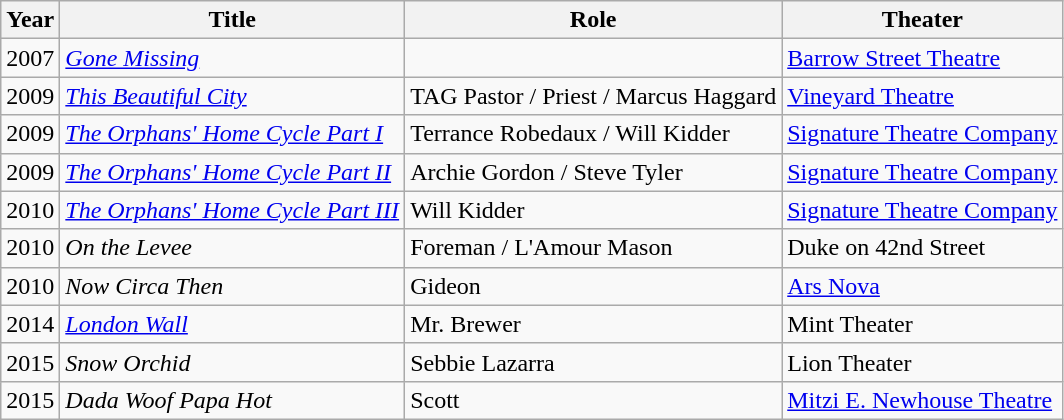<table class="wikitable">
<tr>
<th>Year</th>
<th>Title</th>
<th>Role</th>
<th>Theater</th>
</tr>
<tr>
<td>2007</td>
<td><a href='#'><em>Gone Missing</em></a></td>
<td></td>
<td><a href='#'>Barrow Street Theatre</a></td>
</tr>
<tr>
<td>2009</td>
<td><a href='#'><em>This Beautiful City</em></a></td>
<td>TAG Pastor / Priest / Marcus Haggard</td>
<td><a href='#'>Vineyard Theatre</a></td>
</tr>
<tr>
<td>2009</td>
<td><a href='#'><em>The Orphans' Home Cycle Part I</em></a></td>
<td>Terrance Robedaux / Will Kidder</td>
<td><a href='#'>Signature Theatre Company</a></td>
</tr>
<tr>
<td>2009</td>
<td><a href='#'><em>The Orphans' Home Cycle Part II</em></a></td>
<td>Archie Gordon / Steve Tyler</td>
<td><a href='#'>Signature Theatre Company</a></td>
</tr>
<tr>
<td>2010</td>
<td><a href='#'><em>The Orphans' Home Cycle Part III</em></a></td>
<td>Will Kidder</td>
<td><a href='#'>Signature Theatre Company</a></td>
</tr>
<tr>
<td>2010</td>
<td><em>On the Levee</em></td>
<td>Foreman / L'Amour Mason</td>
<td>Duke on 42nd Street</td>
</tr>
<tr>
<td>2010</td>
<td><em>Now Circa Then</em></td>
<td>Gideon</td>
<td><a href='#'>Ars Nova</a></td>
</tr>
<tr>
<td>2014</td>
<td><a href='#'><em>London Wall</em></a></td>
<td>Mr. Brewer</td>
<td>Mint Theater</td>
</tr>
<tr>
<td>2015</td>
<td><em>Snow Orchid</em></td>
<td>Sebbie Lazarra</td>
<td>Lion Theater</td>
</tr>
<tr>
<td>2015</td>
<td><em>Dada Woof Papa Hot</em></td>
<td>Scott</td>
<td><a href='#'>Mitzi E. Newhouse Theatre</a></td>
</tr>
</table>
